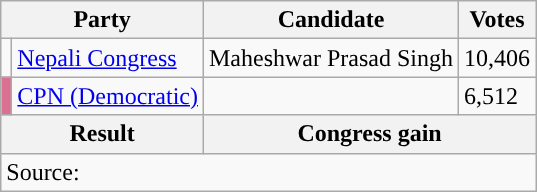<table class="wikitable">
<tr>
<th colspan="2">Party</th>
<th>Candidate</th>
<th>Votes</th>
</tr>
<tr>
<td style="background-color:"></td>
<td><a href='#'>Nepali Congress</a></td>
<td>Maheshwar Prasad Singh</td>
<td>10,406</td>
</tr>
<tr>
<td style="background-color:palevioletred"></td>
<td><a href='#'>CPN (Democratic)</a></td>
<td></td>
<td>6,512</td>
</tr>
<tr>
<th colspan="2">Result</th>
<th colspan="2">Congress gain</th>
</tr>
<tr>
<td colspan="4">Source: </td>
</tr>
</table>
